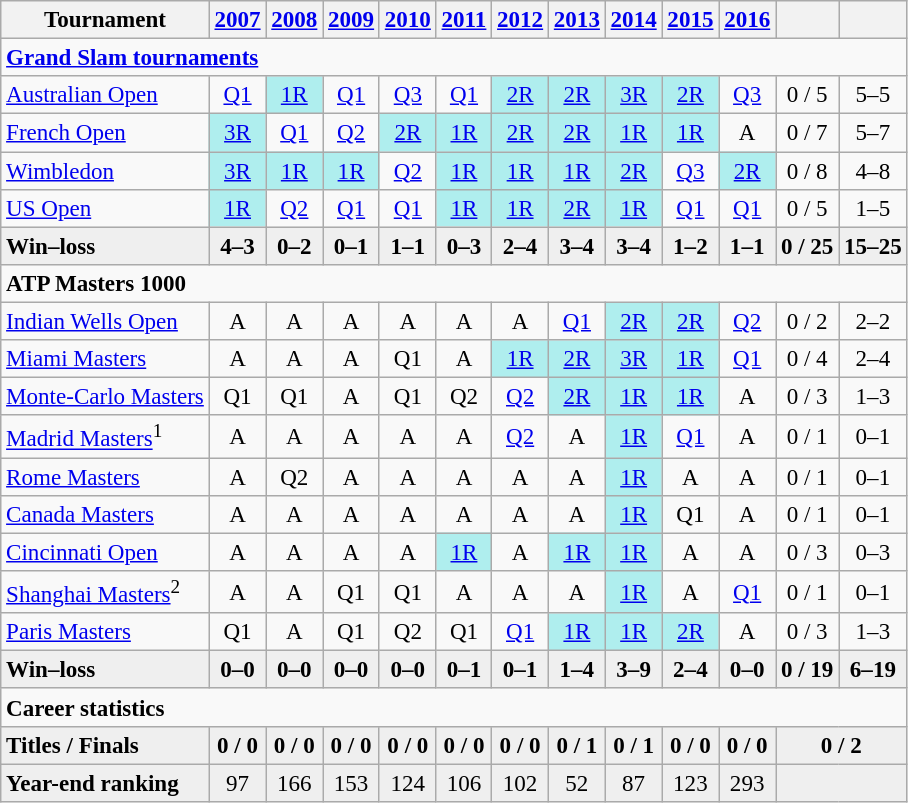<table class="wikitable nowrap" style=text-align:center;font-size:96%>
<tr>
<th>Tournament</th>
<th><a href='#'>2007</a></th>
<th><a href='#'>2008</a></th>
<th><a href='#'>2009</a></th>
<th><a href='#'>2010</a></th>
<th><a href='#'>2011</a></th>
<th><a href='#'>2012</a></th>
<th><a href='#'>2013</a></th>
<th><a href='#'>2014</a></th>
<th><a href='#'>2015</a></th>
<th><a href='#'>2016</a></th>
<th></th>
<th></th>
</tr>
<tr>
<td colspan="13" style="text-align:left;"><strong><a href='#'>Grand Slam tournaments</a></strong></td>
</tr>
<tr>
<td align=left><a href='#'>Australian Open</a></td>
<td><a href='#'>Q1</a></td>
<td bgcolor=afeeee><a href='#'>1R</a></td>
<td><a href='#'>Q1</a></td>
<td><a href='#'>Q3</a></td>
<td><a href='#'>Q1</a></td>
<td bgcolor=afeeee><a href='#'>2R</a></td>
<td bgcolor=afeeee><a href='#'>2R</a></td>
<td bgcolor=afeeee><a href='#'>3R</a></td>
<td bgcolor=afeeee><a href='#'>2R</a></td>
<td><a href='#'>Q3</a></td>
<td>0 / 5</td>
<td>5–5</td>
</tr>
<tr>
<td align=left><a href='#'>French Open</a></td>
<td bgcolor=afeeee><a href='#'>3R</a></td>
<td><a href='#'>Q1</a></td>
<td><a href='#'>Q2</a></td>
<td bgcolor=afeeee><a href='#'>2R</a></td>
<td bgcolor=afeeee><a href='#'>1R</a></td>
<td bgcolor=afeeee><a href='#'>2R</a></td>
<td bgcolor=afeeee><a href='#'>2R</a></td>
<td bgcolor=afeeee><a href='#'>1R</a></td>
<td bgcolor=afeeee><a href='#'>1R</a></td>
<td>A</td>
<td>0 / 7</td>
<td>5–7</td>
</tr>
<tr>
<td align=left><a href='#'>Wimbledon</a></td>
<td bgcolor=afeeee><a href='#'>3R</a></td>
<td bgcolor=afeeee><a href='#'>1R</a></td>
<td bgcolor=afeeee><a href='#'>1R</a></td>
<td><a href='#'>Q2</a></td>
<td bgcolor=afeeee><a href='#'>1R</a></td>
<td bgcolor=afeeee><a href='#'>1R</a></td>
<td bgcolor=afeeee><a href='#'>1R</a></td>
<td bgcolor=afeeee><a href='#'>2R</a></td>
<td><a href='#'>Q3</a></td>
<td bgcolor=afeeee><a href='#'>2R</a></td>
<td>0 / 8</td>
<td>4–8</td>
</tr>
<tr>
<td align=left><a href='#'>US Open</a></td>
<td bgcolor=afeeee><a href='#'>1R</a></td>
<td><a href='#'>Q2</a></td>
<td><a href='#'>Q1</a></td>
<td><a href='#'>Q1</a></td>
<td bgcolor=afeeee><a href='#'>1R</a></td>
<td bgcolor=afeeee><a href='#'>1R</a></td>
<td bgcolor=afeeee><a href='#'>2R</a></td>
<td bgcolor=afeeee><a href='#'>1R</a></td>
<td><a href='#'>Q1</a></td>
<td><a href='#'>Q1</a></td>
<td>0 / 5</td>
<td>1–5</td>
</tr>
<tr style=font-weight:bold;background:#efefef>
<td style=text-align:left>Win–loss</td>
<td>4–3</td>
<td>0–2</td>
<td>0–1</td>
<td>1–1</td>
<td>0–3</td>
<td>2–4</td>
<td>3–4</td>
<td>3–4</td>
<td>1–2</td>
<td>1–1</td>
<td>0 / 25</td>
<td>15–25</td>
</tr>
<tr>
<td colspan="13" style="text-align:left;"><strong>ATP Masters 1000</strong></td>
</tr>
<tr>
<td align=left><a href='#'>Indian Wells Open</a></td>
<td>A</td>
<td>A</td>
<td>A</td>
<td>A</td>
<td>A</td>
<td>A</td>
<td><a href='#'>Q1</a></td>
<td bgcolor=afeeee><a href='#'>2R</a></td>
<td bgcolor=afeeee><a href='#'>2R</a></td>
<td><a href='#'>Q2</a></td>
<td>0 / 2</td>
<td>2–2</td>
</tr>
<tr>
<td align=left><a href='#'>Miami Masters</a></td>
<td>A</td>
<td>A</td>
<td>A</td>
<td>Q1</td>
<td>A</td>
<td bgcolor=afeeee><a href='#'>1R</a></td>
<td bgcolor=afeeee><a href='#'>2R</a></td>
<td bgcolor=afeeee><a href='#'>3R</a></td>
<td bgcolor=afeeee><a href='#'>1R</a></td>
<td><a href='#'>Q1</a></td>
<td>0 / 4</td>
<td>2–4</td>
</tr>
<tr>
<td align=left><a href='#'>Monte-Carlo Masters</a></td>
<td>Q1</td>
<td>Q1</td>
<td>A</td>
<td>Q1</td>
<td>Q2</td>
<td><a href='#'>Q2</a></td>
<td bgcolor=afeeee><a href='#'>2R</a></td>
<td bgcolor=afeeee><a href='#'>1R</a></td>
<td bgcolor=afeeee><a href='#'>1R</a></td>
<td>A</td>
<td>0 / 3</td>
<td>1–3</td>
</tr>
<tr>
<td align=left><a href='#'>Madrid Masters</a><sup>1</sup></td>
<td>A</td>
<td>A</td>
<td>A</td>
<td>A</td>
<td>A</td>
<td><a href='#'>Q2</a></td>
<td>A</td>
<td bgcolor=afeeee><a href='#'>1R</a></td>
<td><a href='#'>Q1</a></td>
<td>A</td>
<td>0 / 1</td>
<td>0–1</td>
</tr>
<tr>
<td align=left><a href='#'>Rome Masters</a></td>
<td>A</td>
<td>Q2</td>
<td>A</td>
<td>A</td>
<td>A</td>
<td>A</td>
<td>A</td>
<td bgcolor=afeeee><a href='#'>1R</a></td>
<td>A</td>
<td>A</td>
<td>0 / 1</td>
<td>0–1</td>
</tr>
<tr>
<td align=left><a href='#'>Canada Masters</a></td>
<td>A</td>
<td>A</td>
<td>A</td>
<td>A</td>
<td>A</td>
<td>A</td>
<td>A</td>
<td bgcolor=afeeee><a href='#'>1R</a></td>
<td>Q1</td>
<td>A</td>
<td>0 / 1</td>
<td>0–1</td>
</tr>
<tr>
<td align=left><a href='#'>Cincinnati Open</a></td>
<td>A</td>
<td>A</td>
<td>A</td>
<td>A</td>
<td bgcolor=afeeee><a href='#'>1R</a></td>
<td>A</td>
<td bgcolor=afeeee><a href='#'>1R</a></td>
<td bgcolor=afeeee><a href='#'>1R</a></td>
<td>A</td>
<td>A</td>
<td>0 / 3</td>
<td>0–3</td>
</tr>
<tr>
<td align=left><a href='#'>Shanghai Masters</a><sup>2</sup></td>
<td>A</td>
<td>A</td>
<td>Q1</td>
<td>Q1</td>
<td>A</td>
<td>A</td>
<td>A</td>
<td bgcolor=afeeee><a href='#'>1R</a></td>
<td>A</td>
<td><a href='#'>Q1</a></td>
<td>0 / 1</td>
<td>0–1</td>
</tr>
<tr>
<td align=left><a href='#'>Paris Masters</a></td>
<td>Q1</td>
<td>A</td>
<td>Q1</td>
<td>Q2</td>
<td>Q1</td>
<td><a href='#'>Q1</a></td>
<td bgcolor=afeeee><a href='#'>1R</a></td>
<td bgcolor=afeeee><a href='#'>1R</a></td>
<td bgcolor=afeeee><a href='#'>2R</a></td>
<td>A</td>
<td>0 / 3</td>
<td>1–3</td>
</tr>
<tr style="font-weight:bold;background:#efefef">
<td style=text-align:left>Win–loss</td>
<td>0–0</td>
<td>0–0</td>
<td>0–0</td>
<td>0–0</td>
<td>0–1</td>
<td>0–1</td>
<td>1–4</td>
<td>3–9</td>
<td>2–4</td>
<td>0–0</td>
<td>0 / 19</td>
<td>6–19</td>
</tr>
<tr>
<td colspan="13" style="text-align:left;"><strong>Career statistics</strong></td>
</tr>
<tr style="font-weight:bold;background:#efefef">
<td style=text-align:left>Titles / Finals</td>
<td>0 / 0</td>
<td>0 / 0</td>
<td>0 / 0</td>
<td>0 / 0</td>
<td>0 / 0</td>
<td>0 / 0</td>
<td>0 / 1</td>
<td>0 / 1</td>
<td>0 / 0</td>
<td>0 / 0</td>
<td colspan=2>0 / 2</td>
</tr>
<tr style="background:#efefef;">
<td style="text-align:left;"><strong>Year-end ranking</strong></td>
<td>97</td>
<td>166</td>
<td>153</td>
<td>124</td>
<td>106</td>
<td>102</td>
<td>52</td>
<td>87</td>
<td>123</td>
<td>293</td>
<td colspan=2></td>
</tr>
</table>
